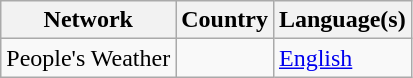<table class="wikitable sortable">
<tr>
<th>Network</th>
<th>Country</th>
<th>Language(s)</th>
</tr>
<tr>
<td>People's Weather</td>
<td></td>
<td><a href='#'>English</a></td>
</tr>
</table>
